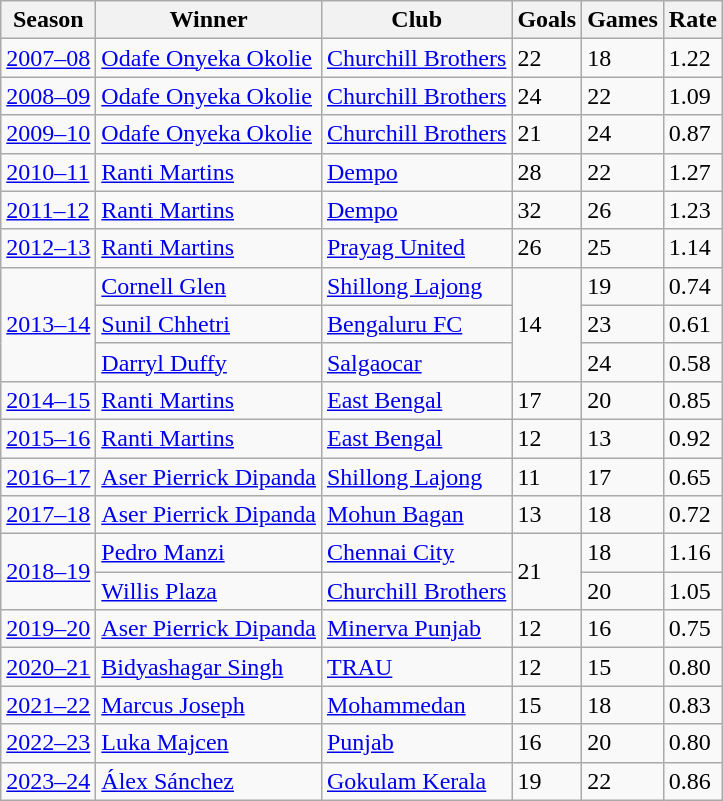<table class="wikitable sortable">
<tr>
<th>Season</th>
<th>Winner</th>
<th>Club</th>
<th>Goals</th>
<th>Games</th>
<th>Rate</th>
</tr>
<tr>
<td><a href='#'>2007–08</a></td>
<td> <a href='#'>Odafe Onyeka Okolie</a></td>
<td><a href='#'>Churchill Brothers</a></td>
<td>22</td>
<td>18</td>
<td>1.22</td>
</tr>
<tr>
<td><a href='#'>2008–09</a></td>
<td> <a href='#'>Odafe Onyeka Okolie</a></td>
<td><a href='#'>Churchill Brothers</a></td>
<td>24</td>
<td>22</td>
<td>1.09</td>
</tr>
<tr>
<td><a href='#'>2009–10</a></td>
<td> <a href='#'>Odafe Onyeka Okolie</a></td>
<td><a href='#'>Churchill Brothers</a></td>
<td>21</td>
<td>24</td>
<td>0.87</td>
</tr>
<tr>
<td><a href='#'>2010–11</a></td>
<td> <a href='#'>Ranti Martins</a></td>
<td><a href='#'>Dempo</a></td>
<td>28</td>
<td>22</td>
<td>1.27</td>
</tr>
<tr>
<td><a href='#'>2011–12</a></td>
<td> <a href='#'>Ranti Martins</a></td>
<td><a href='#'>Dempo</a></td>
<td>32</td>
<td>26</td>
<td>1.23</td>
</tr>
<tr>
<td><a href='#'>2012–13</a></td>
<td> <a href='#'>Ranti Martins</a></td>
<td><a href='#'>Prayag United</a></td>
<td>26</td>
<td>25</td>
<td>1.14</td>
</tr>
<tr>
<td rowspan="3"><a href='#'>2013–14</a></td>
<td> <a href='#'>Cornell Glen</a></td>
<td><a href='#'>Shillong Lajong</a></td>
<td rowspan="3">14</td>
<td>19</td>
<td>0.74</td>
</tr>
<tr>
<td> <a href='#'>Sunil Chhetri</a></td>
<td><a href='#'>Bengaluru FC</a></td>
<td>23</td>
<td>0.61</td>
</tr>
<tr>
<td> <a href='#'>Darryl Duffy</a></td>
<td><a href='#'>Salgaocar</a></td>
<td>24</td>
<td>0.58</td>
</tr>
<tr>
<td><a href='#'>2014–15</a></td>
<td> <a href='#'>Ranti Martins</a></td>
<td><a href='#'>East Bengal</a></td>
<td>17</td>
<td>20</td>
<td>0.85</td>
</tr>
<tr>
<td><a href='#'>2015–16</a></td>
<td> <a href='#'>Ranti Martins</a></td>
<td><a href='#'>East Bengal</a></td>
<td>12</td>
<td>13</td>
<td>0.92</td>
</tr>
<tr>
<td><a href='#'>2016–17</a></td>
<td> <a href='#'>Aser Pierrick Dipanda</a></td>
<td><a href='#'>Shillong Lajong</a></td>
<td>11</td>
<td>17</td>
<td>0.65</td>
</tr>
<tr>
<td><a href='#'>2017–18</a></td>
<td> <a href='#'>Aser Pierrick Dipanda</a></td>
<td><a href='#'>Mohun Bagan</a></td>
<td>13</td>
<td>18</td>
<td>0.72</td>
</tr>
<tr>
<td rowspan="2"><a href='#'>2018–19</a></td>
<td> <a href='#'>Pedro Manzi</a></td>
<td><a href='#'>Chennai City</a></td>
<td rowspan="2">21</td>
<td>18</td>
<td>1.16</td>
</tr>
<tr>
<td> <a href='#'>Willis Plaza</a></td>
<td><a href='#'>Churchill Brothers</a></td>
<td>20</td>
<td>1.05</td>
</tr>
<tr>
<td><a href='#'>2019–20</a></td>
<td> <a href='#'>Aser Pierrick Dipanda</a></td>
<td><a href='#'>Minerva Punjab</a></td>
<td>12</td>
<td>16</td>
<td>0.75</td>
</tr>
<tr>
<td><a href='#'>2020–21</a></td>
<td> <a href='#'>Bidyashagar Singh</a></td>
<td><a href='#'>TRAU</a></td>
<td>12</td>
<td>15</td>
<td>0.80</td>
</tr>
<tr>
<td><a href='#'>2021–22</a></td>
<td> <a href='#'>Marcus Joseph</a></td>
<td><a href='#'>Mohammedan</a></td>
<td>15</td>
<td>18</td>
<td>0.83</td>
</tr>
<tr>
<td><a href='#'>2022–23</a></td>
<td> <a href='#'>Luka Majcen</a></td>
<td><a href='#'>Punjab</a></td>
<td>16</td>
<td>20</td>
<td>0.80</td>
</tr>
<tr>
<td><a href='#'>2023–24</a></td>
<td> <a href='#'>Álex Sánchez</a></td>
<td align=left><a href='#'>Gokulam Kerala</a></td>
<td>19</td>
<td>22</td>
<td>0.86</td>
</tr>
</table>
